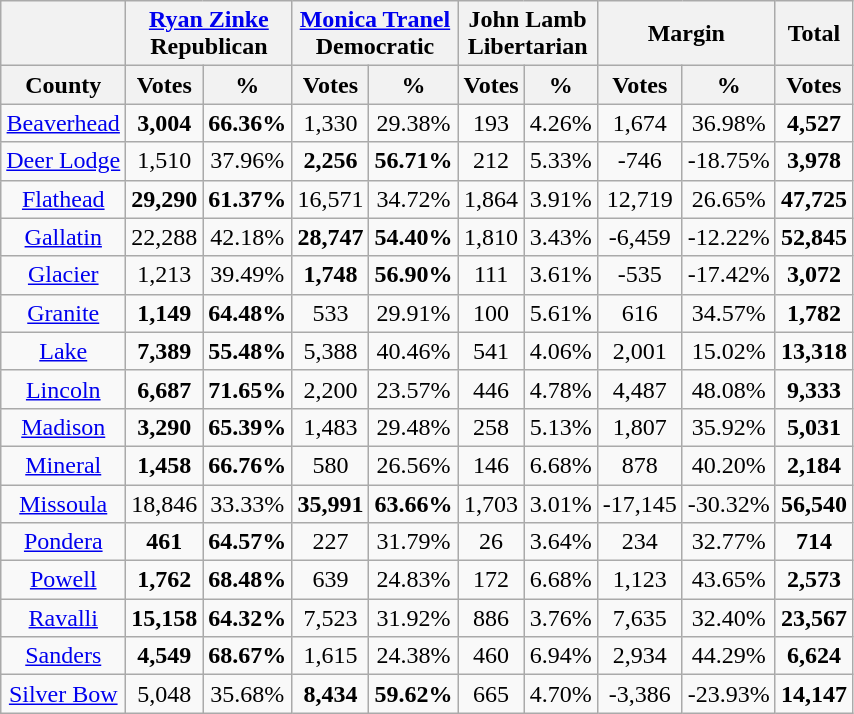<table class="wikitable sortable" style="text-align:center">
<tr>
<th></th>
<th style="text-align:center;" colspan="2"><a href='#'>Ryan Zinke</a><br>Republican</th>
<th style="text-align:center;" colspan="2"><a href='#'>Monica Tranel</a><br>Democratic</th>
<th style="text-align:center;" colspan="2">John Lamb<br>Libertarian</th>
<th style="text-align:center;" colspan="2">Margin</th>
<th style="text-align:center;">Total</th>
</tr>
<tr>
<th align=center>County</th>
<th style="text-align:center;" data-sort-type="number">Votes</th>
<th style="text-align:center;" data-sort-type="number">%</th>
<th style="text-align:center;" data-sort-type="number">Votes</th>
<th style="text-align:center;" data-sort-type="number">%</th>
<th style="text-align:center;" data-sort-type="number">Votes</th>
<th style="text-align:center;" data-sort-type="number">%</th>
<th style="text-align:center;" data-sort-type="number">Votes</th>
<th style="text-align:center;" data-sort-type="number">%</th>
<th style="text-align:center;" data-sort-type="number">Votes</th>
</tr>
<tr>
<td align=center><a href='#'>Beaverhead</a></td>
<td><strong>3,004</strong></td>
<td><strong>66.36%</strong></td>
<td>1,330</td>
<td>29.38%</td>
<td>193</td>
<td>4.26%</td>
<td>1,674</td>
<td>36.98%</td>
<td><strong>4,527</strong></td>
</tr>
<tr>
<td align=center><a href='#'>Deer Lodge</a></td>
<td>1,510</td>
<td>37.96%</td>
<td><strong>2,256</strong></td>
<td><strong>56.71%</strong></td>
<td>212</td>
<td>5.33%</td>
<td>-746</td>
<td>-18.75%</td>
<td><strong>3,978</strong></td>
</tr>
<tr>
<td align=center><a href='#'>Flathead</a></td>
<td><strong>29,290</strong></td>
<td><strong>61.37%</strong></td>
<td>16,571</td>
<td>34.72%</td>
<td>1,864</td>
<td>3.91%</td>
<td>12,719</td>
<td>26.65%</td>
<td><strong>47,725</strong></td>
</tr>
<tr>
<td align=center><a href='#'>Gallatin</a></td>
<td>22,288</td>
<td>42.18%</td>
<td><strong>28,747</strong></td>
<td><strong>54.40%</strong></td>
<td>1,810</td>
<td>3.43%</td>
<td>-6,459</td>
<td>-12.22%</td>
<td><strong>52,845</strong></td>
</tr>
<tr>
<td align=center><a href='#'>Glacier</a></td>
<td>1,213</td>
<td>39.49%</td>
<td><strong>1,748</strong></td>
<td><strong>56.90%</strong></td>
<td>111</td>
<td>3.61%</td>
<td>-535</td>
<td>-17.42%</td>
<td><strong>3,072</strong></td>
</tr>
<tr>
<td align=center><a href='#'>Granite</a></td>
<td><strong>1,149</strong></td>
<td><strong>64.48%</strong></td>
<td>533</td>
<td>29.91%</td>
<td>100</td>
<td>5.61%</td>
<td>616</td>
<td>34.57%</td>
<td><strong>1,782</strong></td>
</tr>
<tr>
<td align=center><a href='#'>Lake</a></td>
<td><strong>7,389</strong></td>
<td><strong>55.48%</strong></td>
<td>5,388</td>
<td>40.46%</td>
<td>541</td>
<td>4.06%</td>
<td>2,001</td>
<td>15.02%</td>
<td><strong>13,318</strong></td>
</tr>
<tr>
<td align=center><a href='#'>Lincoln</a></td>
<td><strong>6,687</strong></td>
<td><strong>71.65%</strong></td>
<td>2,200</td>
<td>23.57%</td>
<td>446</td>
<td>4.78%</td>
<td>4,487</td>
<td>48.08%</td>
<td><strong>9,333</strong></td>
</tr>
<tr>
<td align=center><a href='#'>Madison</a></td>
<td><strong>3,290</strong></td>
<td><strong>65.39%</strong></td>
<td>1,483</td>
<td>29.48%</td>
<td>258</td>
<td>5.13%</td>
<td>1,807</td>
<td>35.92%</td>
<td><strong>5,031</strong></td>
</tr>
<tr>
<td align=center><a href='#'>Mineral</a></td>
<td><strong>1,458</strong></td>
<td><strong>66.76%</strong></td>
<td>580</td>
<td>26.56%</td>
<td>146</td>
<td>6.68%</td>
<td>878</td>
<td>40.20%</td>
<td><strong>2,184</strong></td>
</tr>
<tr>
<td align=center><a href='#'>Missoula</a></td>
<td>18,846</td>
<td>33.33%</td>
<td><strong>35,991</strong></td>
<td><strong>63.66%</strong></td>
<td>1,703</td>
<td>3.01%</td>
<td>-17,145</td>
<td>-30.32%</td>
<td><strong>56,540</strong></td>
</tr>
<tr>
<td align=center><a href='#'>Pondera</a></td>
<td><strong>461</strong></td>
<td><strong>64.57%</strong></td>
<td>227</td>
<td>31.79%</td>
<td>26</td>
<td>3.64%</td>
<td>234</td>
<td>32.77%</td>
<td><strong>714</strong></td>
</tr>
<tr>
<td align=center><a href='#'>Powell</a></td>
<td><strong>1,762</strong></td>
<td><strong>68.48%</strong></td>
<td>639</td>
<td>24.83%</td>
<td>172</td>
<td>6.68%</td>
<td>1,123</td>
<td>43.65%</td>
<td><strong>2,573</strong></td>
</tr>
<tr>
<td align=center><a href='#'>Ravalli</a></td>
<td><strong>15,158</strong></td>
<td><strong>64.32%</strong></td>
<td>7,523</td>
<td>31.92%</td>
<td>886</td>
<td>3.76%</td>
<td>7,635</td>
<td>32.40%</td>
<td><strong>23,567</strong></td>
</tr>
<tr>
<td align=center><a href='#'>Sanders</a></td>
<td><strong>4,549</strong></td>
<td><strong>68.67%</strong></td>
<td>1,615</td>
<td>24.38%</td>
<td>460</td>
<td>6.94%</td>
<td>2,934</td>
<td>44.29%</td>
<td><strong>6,624</strong></td>
</tr>
<tr>
<td align=center><a href='#'>Silver Bow</a></td>
<td>5,048</td>
<td>35.68%</td>
<td><strong>8,434</strong></td>
<td><strong>59.62%</strong></td>
<td>665</td>
<td>4.70%</td>
<td>-3,386</td>
<td>-23.93%</td>
<td><strong>14,147</strong></td>
</tr>
</table>
